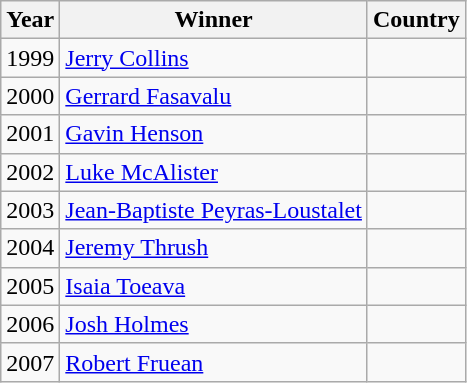<table class="wikitable">
<tr>
<th>Year</th>
<th>Winner</th>
<th>Country</th>
</tr>
<tr>
<td>1999</td>
<td><a href='#'>Jerry Collins</a></td>
<td></td>
</tr>
<tr>
<td>2000</td>
<td><a href='#'>Gerrard Fasavalu</a></td>
<td></td>
</tr>
<tr>
<td>2001</td>
<td><a href='#'>Gavin Henson</a></td>
<td></td>
</tr>
<tr>
<td>2002</td>
<td><a href='#'>Luke McAlister</a></td>
<td></td>
</tr>
<tr>
<td>2003</td>
<td><a href='#'>Jean-Baptiste Peyras-Loustalet</a></td>
<td></td>
</tr>
<tr>
<td>2004</td>
<td><a href='#'>Jeremy Thrush</a></td>
<td></td>
</tr>
<tr>
<td>2005</td>
<td><a href='#'>Isaia Toeava</a></td>
<td></td>
</tr>
<tr>
<td>2006</td>
<td><a href='#'>Josh Holmes</a></td>
<td></td>
</tr>
<tr>
<td>2007</td>
<td><a href='#'>Robert Fruean</a></td>
<td></td>
</tr>
</table>
